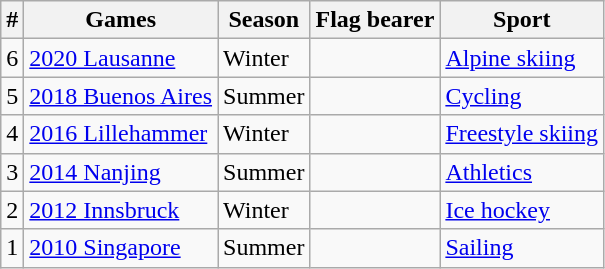<table class="wikitable sortable">
<tr>
<th>#</th>
<th>Games</th>
<th>Season</th>
<th>Flag bearer</th>
<th>Sport</th>
</tr>
<tr>
<td>6</td>
<td><a href='#'>2020 Lausanne</a></td>
<td>Winter</td>
<td></td>
<td><a href='#'>Alpine skiing</a></td>
</tr>
<tr>
<td>5</td>
<td><a href='#'>2018 Buenos Aires</a></td>
<td>Summer</td>
<td></td>
<td><a href='#'>Cycling</a></td>
</tr>
<tr>
<td>4</td>
<td><a href='#'>2016 Lillehammer</a></td>
<td>Winter</td>
<td></td>
<td><a href='#'>Freestyle skiing</a></td>
</tr>
<tr>
<td>3</td>
<td><a href='#'>2014 Nanjing</a></td>
<td>Summer</td>
<td></td>
<td><a href='#'>Athletics</a></td>
</tr>
<tr>
<td>2</td>
<td><a href='#'>2012 Innsbruck</a></td>
<td>Winter</td>
<td></td>
<td><a href='#'>Ice hockey</a></td>
</tr>
<tr>
<td>1</td>
<td><a href='#'>2010 Singapore</a></td>
<td>Summer</td>
<td></td>
<td><a href='#'>Sailing</a></td>
</tr>
</table>
